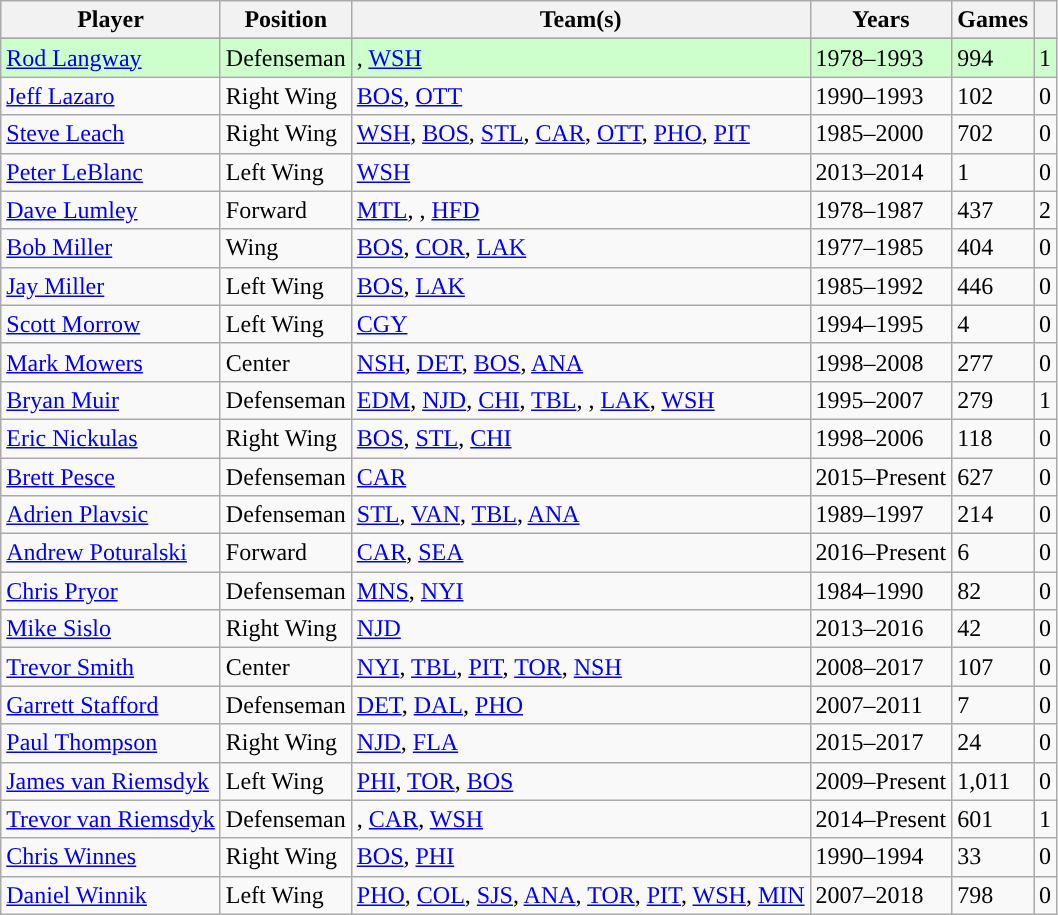<table class="wikitable sortable">
<tr>
<th>Player</th>
<th>Position</th>
<th>Team(s)</th>
<th>Years</th>
<th>Games</th>
<th><a href='#'></a></th>
</tr>
<tr>
</tr>
<tr bgcolor=#ccffcc>
<td><a href='#'>Rod Langway</a></td>
<td>Defenseman</td>
<td><span><strong></strong></span>, <a href='#'>WSH</a></td>
<td>1978–1993</td>
<td>994</td>
<td>1</td>
</tr>
<tr>
<td><a href='#'>Jeff Lazaro</a></td>
<td>Right Wing</td>
<td><a href='#'>BOS</a>, <a href='#'>OTT</a></td>
<td>1990–1993</td>
<td>102</td>
<td>0</td>
</tr>
<tr>
<td><a href='#'>Steve Leach</a></td>
<td>Right Wing</td>
<td><a href='#'>WSH</a>, <a href='#'>BOS</a>, <a href='#'>STL</a>, <a href='#'>CAR</a>, <a href='#'>OTT</a>, <a href='#'>PHO</a>, <a href='#'>PIT</a></td>
<td>1985–2000</td>
<td>702</td>
<td>0</td>
</tr>
<tr>
<td><a href='#'>Peter LeBlanc</a></td>
<td>Left Wing</td>
<td><a href='#'>WSH</a></td>
<td>2013–2014</td>
<td>1</td>
<td>0</td>
</tr>
<tr>
<td><a href='#'>Dave Lumley</a></td>
<td>Forward</td>
<td><a href='#'>MTL</a>, <span><strong></strong></span>, <a href='#'>HFD</a></td>
<td>1978–1987</td>
<td>437</td>
<td>2</td>
</tr>
<tr>
<td><a href='#'>Bob Miller</a></td>
<td>Wing</td>
<td><a href='#'>BOS</a>, <a href='#'>COR</a>, <a href='#'>LAK</a></td>
<td>1977–1985</td>
<td>404</td>
<td>0</td>
</tr>
<tr>
<td><a href='#'>Jay Miller</a></td>
<td>Left Wing</td>
<td><a href='#'>BOS</a>, <a href='#'>LAK</a></td>
<td>1985–1992</td>
<td>446</td>
<td>0</td>
</tr>
<tr>
<td><a href='#'>Scott Morrow</a></td>
<td>Left Wing</td>
<td><a href='#'>CGY</a></td>
<td>1994–1995</td>
<td>4</td>
<td>0</td>
</tr>
<tr>
<td><a href='#'>Mark Mowers</a></td>
<td>Center</td>
<td><a href='#'>NSH</a>, <a href='#'>DET</a>, <a href='#'>BOS</a>, <a href='#'>ANA</a></td>
<td>1998–2008</td>
<td>277</td>
<td>0</td>
</tr>
<tr>
<td><a href='#'>Bryan Muir</a></td>
<td>Defenseman</td>
<td><a href='#'>EDM</a>, <a href='#'>NJD</a>, <a href='#'>CHI</a>, <a href='#'>TBL</a>, <span><strong></strong></span>, <a href='#'>LAK</a>, <a href='#'>WSH</a></td>
<td>1995–2007</td>
<td>279</td>
<td>1</td>
</tr>
<tr>
<td><a href='#'>Eric Nickulas</a></td>
<td>Right Wing</td>
<td><a href='#'>BOS</a>, <a href='#'>STL</a>, <a href='#'>CHI</a></td>
<td>1998–2006</td>
<td>118</td>
<td>0</td>
</tr>
<tr>
<td><a href='#'>Brett Pesce</a></td>
<td>Defenseman</td>
<td><a href='#'>CAR</a></td>
<td>2015–Present</td>
<td>627</td>
<td>0</td>
</tr>
<tr>
<td><a href='#'>Adrien Plavsic</a></td>
<td>Defenseman</td>
<td><a href='#'>STL</a>, <a href='#'>VAN</a>, <a href='#'>TBL</a>, <a href='#'>ANA</a></td>
<td>1989–1997</td>
<td>214</td>
<td>0</td>
</tr>
<tr>
<td><a href='#'>Andrew Poturalski</a></td>
<td>Forward</td>
<td><a href='#'>CAR</a>, <a href='#'>SEA</a></td>
<td>2016–Present</td>
<td>6</td>
<td>0</td>
</tr>
<tr>
<td><a href='#'>Chris Pryor</a></td>
<td>Defenseman</td>
<td><a href='#'>MNS</a>, <a href='#'>NYI</a></td>
<td>1984–1990</td>
<td>82</td>
<td>0</td>
</tr>
<tr>
<td><a href='#'>Mike Sislo</a></td>
<td>Right Wing</td>
<td><a href='#'>NJD</a></td>
<td>2013–2016</td>
<td>42</td>
<td>0</td>
</tr>
<tr>
<td><a href='#'>Trevor Smith</a></td>
<td>Center</td>
<td><a href='#'>NYI</a>, <a href='#'>TBL</a>, <a href='#'>PIT</a>, <a href='#'>TOR</a>, <a href='#'>NSH</a></td>
<td>2008–2017</td>
<td>107</td>
<td>0</td>
</tr>
<tr>
<td><a href='#'>Garrett Stafford</a></td>
<td>Defenseman</td>
<td><a href='#'>DET</a>, <a href='#'>DAL</a>, <a href='#'>PHO</a></td>
<td>2007–2011</td>
<td>7</td>
<td>0</td>
</tr>
<tr>
<td><a href='#'>Paul Thompson</a></td>
<td>Right Wing</td>
<td><a href='#'>NJD</a>, <a href='#'>FLA</a></td>
<td>2015–2017</td>
<td>24</td>
<td>0</td>
</tr>
<tr>
<td><a href='#'>James van Riemsdyk</a></td>
<td>Left Wing</td>
<td><a href='#'>PHI</a>, <a href='#'>TOR</a>, <a href='#'>BOS</a></td>
<td>2009–Present</td>
<td>1,011</td>
<td>0</td>
</tr>
<tr>
<td><a href='#'>Trevor van Riemsdyk</a></td>
<td>Defenseman</td>
<td><span><strong></strong></span>, <a href='#'>CAR</a>, <a href='#'>WSH</a></td>
<td>2014–Present</td>
<td>601</td>
<td>1</td>
</tr>
<tr>
<td><a href='#'>Chris Winnes</a></td>
<td>Right Wing</td>
<td><a href='#'>BOS</a>, <a href='#'>PHI</a></td>
<td>1990–1994</td>
<td>33</td>
<td>0</td>
</tr>
<tr>
<td><a href='#'>Daniel Winnik</a></td>
<td>Left Wing</td>
<td><a href='#'>PHO</a>, <a href='#'>COL</a>, <a href='#'>SJS</a>, <a href='#'>ANA</a>, <a href='#'>TOR</a>, <a href='#'>PIT</a>, <a href='#'>WSH</a>, <a href='#'>MIN</a></td>
<td>2007–2018</td>
<td>798</td>
<td>0</td>
</tr>
</table>
